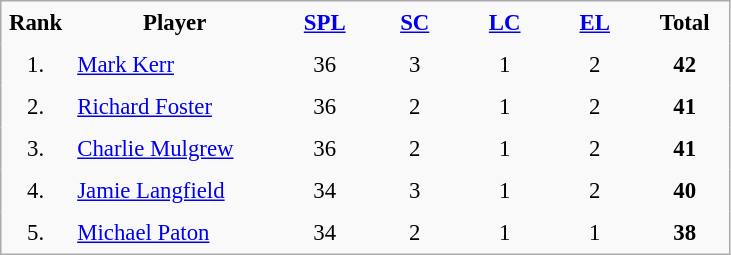<table class= border="2" cellpadding="5" cellspacing="0" style="text-align:center; margin: 1em 1em 1em 0; background: #f9f9f9; border: 1px #aaa solid; border-collapse: collapse; font-size: 95%;">
<tr>
<th width=20>Rank</th>
<th width=130>Player</th>
<th width=50><a href='#'>SPL</a></th>
<th width=50><a href='#'>SC</a></th>
<th width=50><a href='#'>LC</a></th>
<th width=50><a href='#'>EL</a></th>
<th width=50>Total</th>
</tr>
<tr>
<td>1.</td>
<td align=left> <a href='#'>Mark Kerr</a></td>
<td>36</td>
<td>3</td>
<td>1</td>
<td>2</td>
<td><strong>42</strong></td>
</tr>
<tr>
<td>2.</td>
<td align=left> <a href='#'>Richard Foster</a></td>
<td>36</td>
<td>2</td>
<td>1</td>
<td>2</td>
<td><strong>41</strong></td>
</tr>
<tr>
<td>3.</td>
<td align=left> <a href='#'>Charlie Mulgrew</a></td>
<td>36</td>
<td>2</td>
<td>1</td>
<td>2</td>
<td><strong>41</strong></td>
</tr>
<tr>
<td>4.</td>
<td align=left> <a href='#'>Jamie Langfield</a></td>
<td>34</td>
<td>3</td>
<td>1</td>
<td>2</td>
<td><strong>40</strong></td>
</tr>
<tr>
<td>5.</td>
<td align=left> <a href='#'>Michael Paton</a></td>
<td>34</td>
<td>2</td>
<td>1</td>
<td>1</td>
<td><strong>38</strong></td>
</tr>
<tr>
</tr>
</table>
